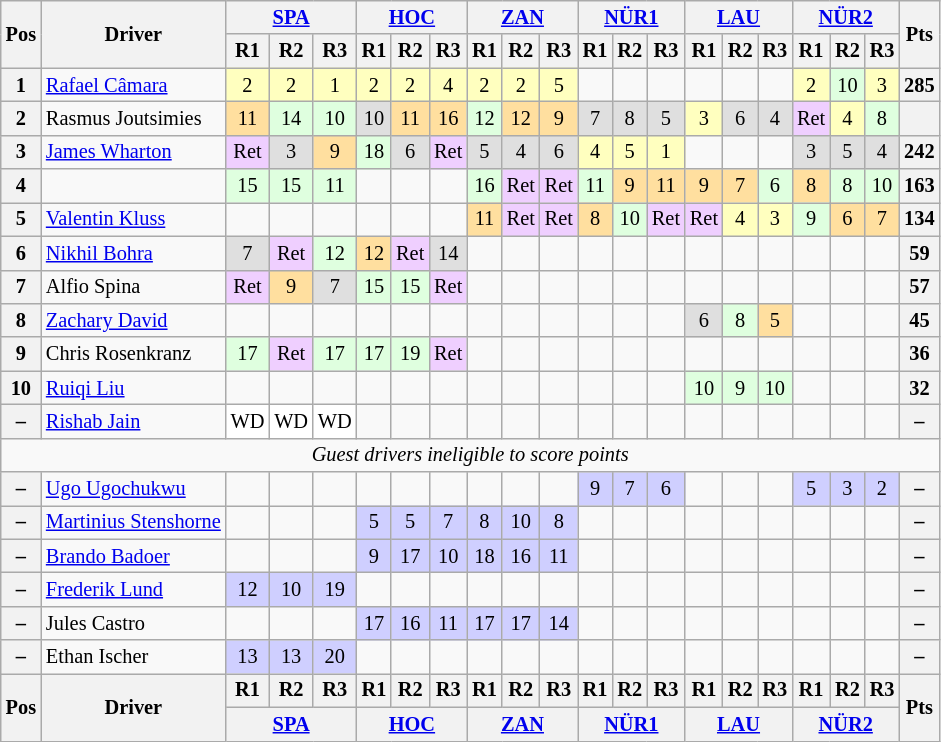<table class="wikitable" style="font-size:85%; text-align:center">
<tr>
<th rowspan=2>Pos</th>
<th rowspan=2>Driver</th>
<th colspan=3><a href='#'>SPA</a><br></th>
<th colspan=3><a href='#'>HOC</a><br></th>
<th colspan=3><a href='#'>ZAN</a><br></th>
<th colspan=3><a href='#'>NÜR1</a><br></th>
<th colspan=3><a href='#'>LAU</a><br></th>
<th colspan=3><a href='#'>NÜR2</a><br></th>
<th rowspan=2>Pts</th>
</tr>
<tr>
<th>R1</th>
<th>R2</th>
<th>R3</th>
<th>R1</th>
<th>R2</th>
<th>R3</th>
<th>R1</th>
<th>R2</th>
<th>R3</th>
<th>R1</th>
<th>R2</th>
<th>R3</th>
<th>R1</th>
<th>R2</th>
<th>R3</th>
<th>R1</th>
<th>R2</th>
<th>R3</th>
</tr>
<tr>
<th>1</th>
<td style="text-align:left"> <a href='#'>Rafael Câmara</a></td>
<td style="background:#FFFFBF">2</td>
<td style="background:#FFFFBF">2</td>
<td style="background:#FFFFBF">1</td>
<td style="background:#FFFFBF">2</td>
<td style="background:#FFFFBF">2</td>
<td style="background:#FFFFBF">4</td>
<td style="background:#FFFFBF">2</td>
<td style="background:#FFFFBF">2</td>
<td style="background:#FFFFBF">5</td>
<td></td>
<td></td>
<td></td>
<td></td>
<td></td>
<td></td>
<td style="background:#FFFFBF">2</td>
<td style="background:#DFFFDF">10</td>
<td style="background:#FFFFBF">3</td>
<th>285</th>
</tr>
<tr>
<th>2</th>
<td style="text-align:left"> Rasmus Joutsimies</td>
<td style="background:#FFDF9F">11</td>
<td style="background:#DFFFDF">14</td>
<td style="background:#DFFFDF">10</td>
<td style="background:#DFDFDF">10</td>
<td style="background:#FFDF9F">11</td>
<td style="background:#FFDF9F">16</td>
<td style="background:#DFFFDF">12</td>
<td style="background:#FFDF9F">12</td>
<td style="background:#FFDF9F">9</td>
<td style="background:#DFDFDF">7</td>
<td style="background:#DFDFDF">8</td>
<td style="background:#DFDFDF">5</td>
<td style="background:#FFFFBF">3</td>
<td style="background:#DFDFDF">6</td>
<td style="background:#DFDFDF">4</td>
<td style="background:#EFCFFF">Ret</td>
<td style="background:#FFFFBF">4</td>
<td style="background:#DFFFDF">8</td>
<th></th>
</tr>
<tr>
<th>3</th>
<td style="text-align:left"> <a href='#'>James Wharton</a></td>
<td style="background:#EFCFFF">Ret</td>
<td style="background:#DFDFDF">3</td>
<td style="background:#FFDF9F">9</td>
<td style="background:#DFFFDF">18</td>
<td style="background:#DFDFDF">6</td>
<td style="background:#EFCFFF">Ret</td>
<td style="background:#DFDFDF">5</td>
<td style="background:#DFDFDF">4</td>
<td style="background:#DFDFDF">6</td>
<td style="background:#FFFFBF">4</td>
<td style="background:#FFFFBF">5</td>
<td style="background:#FFFFBF">1</td>
<td></td>
<td></td>
<td></td>
<td style="background:#DFDFDF">3</td>
<td style="background:#DFDFDF">5</td>
<td style="background:#DFDFDF">4</td>
<th>242</th>
</tr>
<tr>
<th>4</th>
<td style="text-align:left"></td>
<td style="background:#DFFFDF">15</td>
<td style="background:#DFFFDF">15</td>
<td style="background:#DFFFDF">11</td>
<td></td>
<td></td>
<td></td>
<td style="background:#DFFFDF">16</td>
<td style="background:#EFCFFF">Ret</td>
<td style="background:#EFCFFF">Ret</td>
<td style="background:#DFFFDF">11</td>
<td style="background:#FFDF9F">9</td>
<td style="background:#FFDF9F">11</td>
<td style="background:#FFDF9F">9</td>
<td style="background:#FFDF9F">7</td>
<td style="background:#DFFFDF">6</td>
<td style="background:#FFDF9F">8</td>
<td style="background:#DFFFDF">8</td>
<td style="background:#DFFFDF">10</td>
<th>163</th>
</tr>
<tr>
<th>5</th>
<td style="text-align:left"> <a href='#'>Valentin Kluss</a></td>
<td></td>
<td></td>
<td></td>
<td></td>
<td></td>
<td></td>
<td style="background:#FFDF9F">11</td>
<td style="background:#EFCFFF">Ret</td>
<td style="background:#EFCFFF">Ret</td>
<td style="background:#FFDF9F">8</td>
<td style="background:#DFFFDF">10</td>
<td style="background:#EFCFFF">Ret</td>
<td style="background:#EFCFFF">Ret</td>
<td style="background:#FFFFBF">4</td>
<td style="background:#FFFFBF">3</td>
<td style="background:#DFFFDF">9</td>
<td style="background:#FFDF9F">6</td>
<td style="background:#FFDF9F">7</td>
<th>134</th>
</tr>
<tr>
<th>6</th>
<td style="text-align:left"> <a href='#'>Nikhil Bohra</a></td>
<td style="background:#DFDFDF">7</td>
<td style="background:#EFCFFF">Ret</td>
<td style="background:#DFFFDF">12</td>
<td style="background:#FFDF9F">12</td>
<td style="background:#EFCFFF">Ret</td>
<td style="background:#DFDFDF">14</td>
<td></td>
<td></td>
<td></td>
<td></td>
<td></td>
<td></td>
<td></td>
<td></td>
<td></td>
<td></td>
<td></td>
<td></td>
<th>59</th>
</tr>
<tr>
<th>7</th>
<td style="text-align:left"> Alfio Spina</td>
<td style="background:#EFCFFF">Ret</td>
<td style="background:#FFDF9F">9</td>
<td style="background:#DFDFDF">7</td>
<td style="background:#DFFFDF">15</td>
<td style="background:#DFFFDF">15</td>
<td style="background:#EFCFFF">Ret</td>
<td></td>
<td></td>
<td></td>
<td></td>
<td></td>
<td></td>
<td></td>
<td></td>
<td></td>
<td></td>
<td></td>
<td></td>
<th>57</th>
</tr>
<tr>
<th>8</th>
<td style="text-align:left"> <a href='#'>Zachary David</a></td>
<td></td>
<td></td>
<td></td>
<td></td>
<td></td>
<td></td>
<td></td>
<td></td>
<td></td>
<td></td>
<td></td>
<td></td>
<td style="background:#DFDFDF">6</td>
<td style="background:#DFFFDF">8</td>
<td style="background:#FFDF9F">5</td>
<td></td>
<td></td>
<td></td>
<th>45</th>
</tr>
<tr>
<th>9</th>
<td style="text-align:left"> Chris Rosenkranz</td>
<td style="background:#DFFFDF">17</td>
<td style="background:#EFCFFF">Ret</td>
<td style="background:#DFFFDF">17</td>
<td style="background:#DFFFDF">17</td>
<td style="background:#DFFFDF">19</td>
<td style="background:#EFCFFF">Ret</td>
<td></td>
<td></td>
<td></td>
<td></td>
<td></td>
<td></td>
<td></td>
<td></td>
<td></td>
<td></td>
<td></td>
<td></td>
<th>36</th>
</tr>
<tr>
<th>10</th>
<td style="text-align:left"> <a href='#'>Ruiqi Liu</a></td>
<td></td>
<td></td>
<td></td>
<td></td>
<td></td>
<td></td>
<td></td>
<td></td>
<td></td>
<td></td>
<td></td>
<td></td>
<td style="background:#DFFFDF">10</td>
<td style="background:#DFFFDF">9</td>
<td style="background:#DFFFDF">10</td>
<td></td>
<td></td>
<td></td>
<th>32</th>
</tr>
<tr>
<th>–</th>
<td style="text-align:left"> <a href='#'>Rishab Jain</a></td>
<td style="background:#FFFFFF">WD</td>
<td style="background:#FFFFFF">WD</td>
<td style="background:#FFFFFF">WD</td>
<td></td>
<td></td>
<td></td>
<td></td>
<td></td>
<td></td>
<td></td>
<td></td>
<td></td>
<td></td>
<td></td>
<td></td>
<td></td>
<td></td>
<td></td>
<th>–</th>
</tr>
<tr>
<td colspan=21><em>Guest drivers ineligible to score points</em></td>
</tr>
<tr>
<th>–</th>
<td style="text-align:left"> <a href='#'>Ugo Ugochukwu</a></td>
<td></td>
<td></td>
<td></td>
<td></td>
<td></td>
<td></td>
<td></td>
<td></td>
<td></td>
<td style="background:#CFCFFF">9</td>
<td style="background:#CFCFFF">7</td>
<td style="background:#CFCFFF">6</td>
<td></td>
<td></td>
<td></td>
<td style="background:#CFCFFF">5</td>
<td style="background:#CFCFFF">3</td>
<td style="background:#CFCFFF">2</td>
<th>–</th>
</tr>
<tr>
<th>–</th>
<td style="text-align:left"> <a href='#'>Martinius Stenshorne</a></td>
<td></td>
<td></td>
<td></td>
<td style="background:#CFCFFF">5</td>
<td style="background:#CFCFFF">5</td>
<td style="background:#CFCFFF">7</td>
<td style="background:#CFCFFF">8</td>
<td style="background:#CFCFFF">10</td>
<td style="background:#CFCFFF">8</td>
<td></td>
<td></td>
<td></td>
<td></td>
<td></td>
<td></td>
<td></td>
<td></td>
<td></td>
<th>–</th>
</tr>
<tr>
<th>–</th>
<td style="text-align:left"> <a href='#'>Brando Badoer</a></td>
<td></td>
<td></td>
<td></td>
<td style="background:#CFCFFF">9</td>
<td style="background:#CFCFFF">17</td>
<td style="background:#CFCFFF">10</td>
<td style="background:#CFCFFF">18</td>
<td style="background:#CFCFFF">16</td>
<td style="background:#CFCFFF">11</td>
<td></td>
<td></td>
<td></td>
<td></td>
<td></td>
<td></td>
<td></td>
<td></td>
<td></td>
<th>–</th>
</tr>
<tr>
<th>–</th>
<td style="text-align:left"> <a href='#'>Frederik Lund</a></td>
<td style="background:#CFCFFF">12</td>
<td style="background:#CFCFFF">10</td>
<td style="background:#CFCFFF">19</td>
<td></td>
<td></td>
<td></td>
<td></td>
<td></td>
<td></td>
<td></td>
<td></td>
<td></td>
<td></td>
<td></td>
<td></td>
<td></td>
<td></td>
<td></td>
<th>–</th>
</tr>
<tr>
<th>–</th>
<td style="text-align:left"> Jules Castro</td>
<td></td>
<td></td>
<td></td>
<td style="background:#CFCFFF">17</td>
<td style="background:#CFCFFF">16</td>
<td style="background:#CFCFFF">11</td>
<td style="background:#CFCFFF">17</td>
<td style="background:#CFCFFF">17</td>
<td style="background:#CFCFFF">14</td>
<td></td>
<td></td>
<td></td>
<td></td>
<td></td>
<td></td>
<td></td>
<td></td>
<td></td>
<th>–</th>
</tr>
<tr>
<th>–</th>
<td style="text-align:left"> Ethan Ischer</td>
<td style="background:#CFCFFF">13</td>
<td style="background:#CFCFFF">13</td>
<td style="background:#CFCFFF">20</td>
<td></td>
<td></td>
<td></td>
<td></td>
<td></td>
<td></td>
<td></td>
<td></td>
<td></td>
<td></td>
<td></td>
<td></td>
<td></td>
<td></td>
<td></td>
<th>–</th>
</tr>
<tr>
<th rowspan=2>Pos</th>
<th rowspan=2>Driver</th>
<th>R1</th>
<th>R2</th>
<th>R3</th>
<th>R1</th>
<th>R2</th>
<th>R3</th>
<th>R1</th>
<th>R2</th>
<th>R3</th>
<th>R1</th>
<th>R2</th>
<th>R3</th>
<th>R1</th>
<th>R2</th>
<th>R3</th>
<th>R1</th>
<th>R2</th>
<th>R3</th>
<th rowspan=2>Pts</th>
</tr>
<tr>
<th colspan=3><a href='#'>SPA</a><br></th>
<th colspan=3><a href='#'>HOC</a><br></th>
<th colspan=3><a href='#'>ZAN</a><br></th>
<th colspan=3><a href='#'>NÜR1</a><br></th>
<th colspan=3><a href='#'>LAU</a><br></th>
<th colspan=3><a href='#'>NÜR2</a><br></th>
</tr>
</table>
